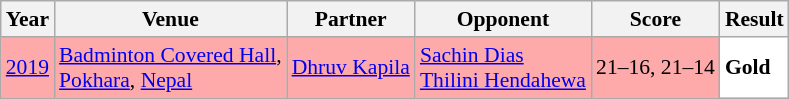<table class="sortable wikitable" style="font-size: 90%;">
<tr>
<th>Year</th>
<th>Venue</th>
<th>Partner</th>
<th>Opponent</th>
<th>Score</th>
<th>Result</th>
</tr>
<tr style="background:#FFAAAA">
<td align="center"><a href='#'>2019</a></td>
<td align="left"><a href='#'>Badminton Covered Hall</a>,<br><a href='#'>Pokhara</a>, <a href='#'>Nepal</a></td>
<td align="left"> <a href='#'>Dhruv Kapila</a></td>
<td align="left"> <a href='#'>Sachin Dias</a> <br>  <a href='#'>Thilini Hendahewa</a></td>
<td align="left">21–16, 21–14</td>
<td style="text-align:left; background:white"> <strong>Gold</strong></td>
</tr>
</table>
